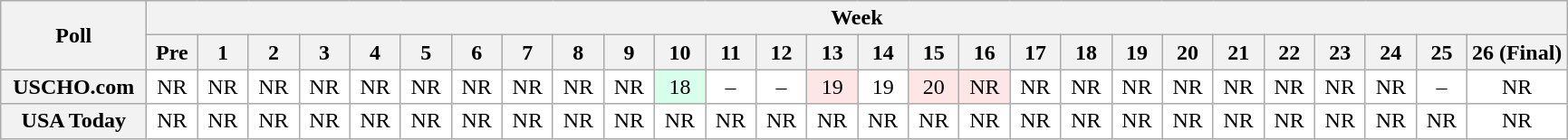<table class="wikitable" style="white-space:nowrap;">
<tr>
<th scope="col" width="100" rowspan="2">Poll</th>
<th colspan="27">Week</th>
</tr>
<tr>
<th scope="col" width="30">Pre</th>
<th scope="col" width="30">1</th>
<th scope="col" width="30">2</th>
<th scope="col" width="30">3</th>
<th scope="col" width="30">4</th>
<th scope="col" width="30">5</th>
<th scope="col" width="30">6</th>
<th scope="col" width="30">7</th>
<th scope="col" width="30">8</th>
<th scope="col" width="30">9</th>
<th scope="col" width="30">10</th>
<th scope="col" width="30">11</th>
<th scope="col" width="30">12</th>
<th scope="col" width="30">13</th>
<th scope="col" width="30">14</th>
<th scope="col" width="30">15</th>
<th scope="col" width="30">16</th>
<th scope="col" width="30">17</th>
<th scope="col" width="30">18</th>
<th scope="col" width="30">19</th>
<th scope="col" width="30">20</th>
<th scope="col" width="30">21</th>
<th scope="col" width="30">22</th>
<th scope="col" width="30">23</th>
<th scope="col" width="30">24</th>
<th scope="col" width="30">25</th>
<th scope="col" width="30">26 (Final)</th>
</tr>
<tr style="text-align:center;">
<th>USCHO.com</th>
<td bgcolor=FFFFFF>NR</td>
<td bgcolor=FFFFFF>NR</td>
<td bgcolor=FFFFFF>NR</td>
<td bgcolor=FFFFFF>NR</td>
<td bgcolor=FFFFFF>NR</td>
<td bgcolor=FFFFFF>NR</td>
<td bgcolor=FFFFFF>NR</td>
<td bgcolor=FFFFFF>NR</td>
<td bgcolor=FFFFFF>NR</td>
<td bgcolor=FFFFFF>NR</td>
<td bgcolor=D8FFEB>18</td>
<td bgcolor=FFFFFF>–</td>
<td bgcolor=FFFFFF>–</td>
<td bgcolor=FFE6E6>19</td>
<td bgcolor=FFFFFF>19</td>
<td bgcolor=FFE6E6>20</td>
<td bgcolor=FFE6E6>NR</td>
<td bgcolor=FFFFFF>NR</td>
<td bgcolor=FFFFFF>NR</td>
<td bgcolor=FFFFFF>NR</td>
<td bgcolor=FFFFFF>NR</td>
<td bgcolor=FFFFFF>NR</td>
<td bgcolor=FFFFFF>NR</td>
<td bgcolor=FFFFFF>NR</td>
<td bgcolor=FFFFFF>NR</td>
<td bgcolor=FFFFFF>–</td>
<td bgcolor=FFFFFF>NR</td>
</tr>
<tr style="text-align:center;">
<th>USA Today</th>
<td bgcolor=FFFFFF>NR</td>
<td bgcolor=FFFFFF>NR</td>
<td bgcolor=FFFFFF>NR</td>
<td bgcolor=FFFFFF>NR</td>
<td bgcolor=FFFFFF>NR</td>
<td bgcolor=FFFFFF>NR</td>
<td bgcolor=FFFFFF>NR</td>
<td bgcolor=FFFFFF>NR</td>
<td bgcolor=FFFFFF>NR</td>
<td bgcolor=FFFFFF>NR</td>
<td bgcolor=FFFFFF>NR</td>
<td bgcolor=FFFFFF>NR</td>
<td bgcolor=FFFFFF>NR</td>
<td bgcolor=FFFFFF>NR</td>
<td bgcolor=FFFFFF>NR</td>
<td bgcolor=FFFFFF>NR</td>
<td bgcolor=FFFFFF>NR</td>
<td bgcolor=FFFFFF>NR</td>
<td bgcolor=FFFFFF>NR</td>
<td bgcolor=FFFFFF>NR</td>
<td bgcolor=FFFFFF>NR</td>
<td bgcolor=FFFFFF>NR</td>
<td bgcolor=FFFFFF>NR</td>
<td bgcolor=FFFFFF>NR</td>
<td bgcolor=FFFFFF>NR</td>
<td bgcolor=FFFFFF>NR</td>
<td bgcolor=FFFFFF>NR</td>
</tr>
</table>
